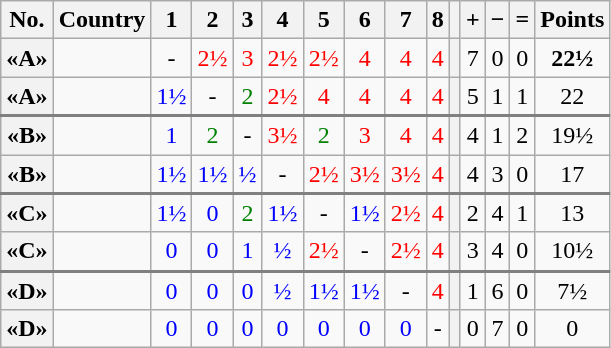<table class="wikitable" style="text-align:center">
<tr>
<th>No.</th>
<th>Country</th>
<th>1</th>
<th>2</th>
<th>3</th>
<th>4</th>
<th>5</th>
<th>6</th>
<th>7</th>
<th>8</th>
<th></th>
<th>+</th>
<th>−</th>
<th>=</th>
<th>Points</th>
</tr>
<tr>
<th>«A»</th>
<td style="text-align: left"></td>
<td>-</td>
<td style="color:red;">2½</td>
<td style="color:red;">3</td>
<td style="color:red;">2½</td>
<td style="color:red;">2½</td>
<td style="color:red;">4</td>
<td style="color:red;">4</td>
<td style="color:red;">4</td>
<th></th>
<td>7</td>
<td>0</td>
<td>0</td>
<td><strong>22½ </strong></td>
</tr>
<tr>
<th>«A»</th>
<td style="text-align: left"></td>
<td style="color:blue;">1½</td>
<td>-</td>
<td style="color:green;">2</td>
<td style="color:red;">2½</td>
<td style="color:red;">4</td>
<td style="color:red;">4</td>
<td style="color:red;">4</td>
<td style="color:red;">4</td>
<th></th>
<td>5</td>
<td>1</td>
<td>1</td>
<td>22</td>
</tr>
<tr style="border-top:2px solid grey;">
<th>«B»</th>
<td style="text-align: left"></td>
<td style="color:blue;">1</td>
<td style="color:green;">2</td>
<td>-</td>
<td style="color:red;">3½</td>
<td style="color:green;">2</td>
<td style="color:red;">3</td>
<td style="color:red;">4</td>
<td style="color:red;">4</td>
<th></th>
<td>4</td>
<td>1</td>
<td>2</td>
<td>19½</td>
</tr>
<tr>
<th>«B»</th>
<td style="text-align: left"></td>
<td style="color:blue;">1½</td>
<td style="color:blue;">1½</td>
<td style="color:blue;">½</td>
<td>-</td>
<td style="color:red;">2½</td>
<td style="color:red;">3½</td>
<td style="color:red;">3½</td>
<td style="color:red;">4</td>
<th></th>
<td>4</td>
<td>3</td>
<td>0</td>
<td>17</td>
</tr>
<tr style="border-top:2px solid grey;">
<th>«C»</th>
<td style="text-align: left"></td>
<td style="color:blue;">1½</td>
<td style="color:blue;">0</td>
<td style="color:green;">2</td>
<td style="color:blue;">1½</td>
<td>-</td>
<td style="color:blue;">1½</td>
<td style="color:red;">2½</td>
<td style="color:red;">4</td>
<th></th>
<td>2</td>
<td>4</td>
<td>1</td>
<td>13</td>
</tr>
<tr>
<th>«C»</th>
<td style="text-align: left"></td>
<td style="color:blue;">0</td>
<td style="color:blue;">0</td>
<td style="color:blue;">1</td>
<td style="color:blue;">½</td>
<td style="color:red;">2½</td>
<td>-</td>
<td style="color:red;">2½</td>
<td style="color:red;">4</td>
<th></th>
<td>3</td>
<td>4</td>
<td>0</td>
<td>10½</td>
</tr>
<tr style="border-top:2px solid grey;">
<th>«D»</th>
<td style="text-align: left"></td>
<td style="color:blue;">0</td>
<td style="color:blue;">0</td>
<td style="color:blue;">0</td>
<td style="color:blue;">½</td>
<td style="color:blue;">1½</td>
<td style="color:blue;">1½</td>
<td>-</td>
<td style="color:red;">4</td>
<th></th>
<td>1</td>
<td>6</td>
<td>0</td>
<td>7½</td>
</tr>
<tr>
<th>«D»</th>
<td style="text-align: left"></td>
<td style="color:blue;">0</td>
<td style="color:blue;">0</td>
<td style="color:blue;">0</td>
<td style="color:blue;">0</td>
<td style="color:blue;">0</td>
<td style="color:blue;">0</td>
<td style="color:blue;">0</td>
<td>-</td>
<th></th>
<td>0</td>
<td>7</td>
<td>0</td>
<td>0</td>
</tr>
</table>
